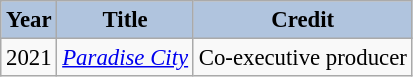<table class="wikitable" style="font-size:95%;">
<tr>
<th style="background:#B0C4DE;">Year</th>
<th style="background:#B0C4DE;">Title</th>
<th style="background:#B0C4DE;">Credit</th>
</tr>
<tr>
<td>2021</td>
<td><em><a href='#'>Paradise City</a></em></td>
<td>Co-executive producer</td>
</tr>
</table>
